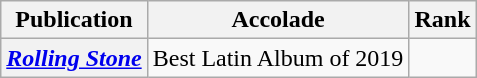<table class="sortable wikitable plainrowheaders">
<tr>
<th scope="col">Publication</th>
<th scope="col">Accolade</th>
<th scope="col">Rank</th>
</tr>
<tr>
<th scope="row"><em><a href='#'>Rolling Stone</a></em></th>
<td>Best Latin Album of 2019</td>
<td></td>
</tr>
</table>
